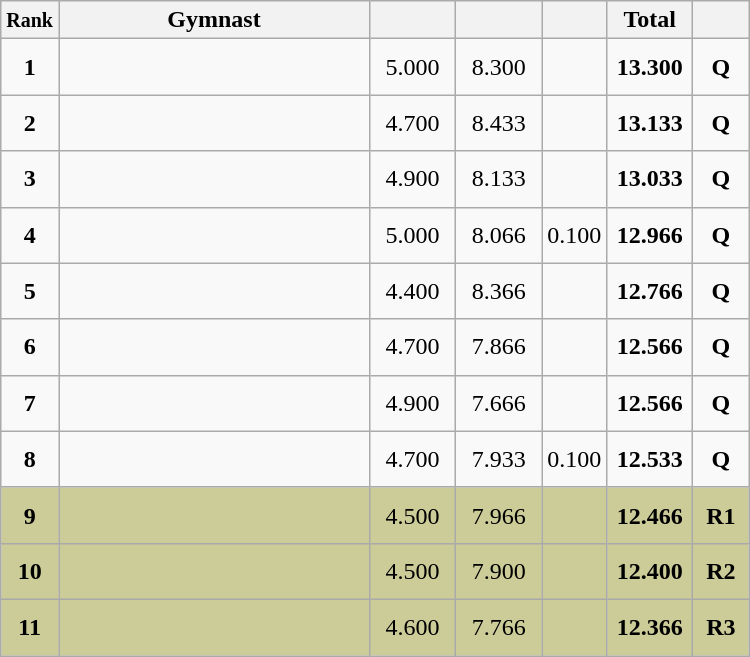<table style="text-align:center;" class="wikitable sortable">
<tr>
<th scope="col" style="width:15px;"><small>Rank</small></th>
<th scope="col" style="width:200px;">Gymnast</th>
<th scope="col" style="width:50px;"><small></small></th>
<th scope="col" style="width:50px;"><small></small></th>
<th scope="col" style="width:20px;"><small></small></th>
<th scope="col" style="width:50px;">Total</th>
<th scope="col" style="width:30px;"><small></small></th>
</tr>
<tr>
<td scope="row" style="text-align:center"><strong>1</strong></td>
<td style="height:30px; text-align:left;"></td>
<td>5.000</td>
<td>8.300</td>
<td></td>
<td><strong>13.300</strong></td>
<td><strong>Q</strong></td>
</tr>
<tr>
<td scope="row" style="text-align:center"><strong>2</strong></td>
<td style="height:30px; text-align:left;"></td>
<td>4.700</td>
<td>8.433</td>
<td></td>
<td><strong>13.133</strong></td>
<td><strong>Q</strong></td>
</tr>
<tr>
<td scope="row" style="text-align:center"><strong>3</strong></td>
<td style="height:30px; text-align:left;"></td>
<td>4.900</td>
<td>8.133</td>
<td></td>
<td><strong>13.033</strong></td>
<td><strong>Q</strong></td>
</tr>
<tr>
<td scope="row" style="text-align:center"><strong>4</strong></td>
<td style="height:30px; text-align:left;"></td>
<td>5.000</td>
<td>8.066</td>
<td>0.100</td>
<td><strong>12.966</strong></td>
<td><strong>Q</strong></td>
</tr>
<tr>
<td scope="row" style="text-align:center"><strong>5</strong></td>
<td style="height:30px; text-align:left;"></td>
<td>4.400</td>
<td>8.366</td>
<td></td>
<td><strong>12.766</strong></td>
<td><strong>Q</strong></td>
</tr>
<tr>
<td scope="row" style="text-align:center"><strong>6</strong></td>
<td style="height:30px; text-align:left;"></td>
<td>4.700</td>
<td>7.866</td>
<td></td>
<td><strong>12.566</strong></td>
<td><strong>Q</strong></td>
</tr>
<tr>
<td scope="row" style="text-align:center"><strong>7</strong></td>
<td style="height:30px; text-align:left;"></td>
<td>4.900</td>
<td>7.666</td>
<td></td>
<td><strong>12.566</strong></td>
<td><strong>Q</strong></td>
</tr>
<tr>
<td scope="row" style="text-align:center"><strong>8</strong></td>
<td style="height:30px; text-align:left;"></td>
<td>4.700</td>
<td>7.933</td>
<td>0.100</td>
<td><strong>12.533</strong></td>
<td><strong>Q</strong></td>
</tr>
<tr style="background:#cccc99;">
<td scope="row" style="text-align:center"><strong>9</strong></td>
<td style="height:30px; text-align:left;"></td>
<td>4.500</td>
<td>7.966</td>
<td></td>
<td><strong>12.466</strong></td>
<td><strong>R1</strong></td>
</tr>
<tr style="background:#cccc99;">
<td scope="row" style="text-align:center"><strong>10</strong></td>
<td style="height:30px; text-align:left;"></td>
<td>4.500</td>
<td>7.900</td>
<td></td>
<td><strong>12.400</strong></td>
<td><strong>R2</strong></td>
</tr>
<tr style="background:#cccc99;">
<td scope="row" style="text-align:center"><strong>11</strong></td>
<td style="height:30px; text-align:left;"></td>
<td>4.600</td>
<td>7.766</td>
<td></td>
<td><strong>12.366</strong></td>
<td><strong>R3</strong></td>
</tr>
</table>
